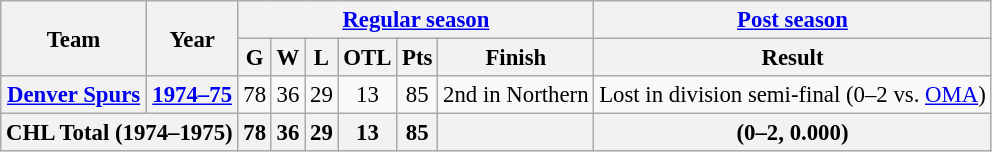<table class="wikitable" style="font-size: 95%; text-align:center;">
<tr>
<th rowspan="2">Team</th>
<th rowspan="2">Year</th>
<th colspan="6"><a href='#'>Regular season</a></th>
<th colspan="1"><a href='#'>Post season</a></th>
</tr>
<tr>
<th>G</th>
<th>W</th>
<th>L</th>
<th>OTL</th>
<th>Pts</th>
<th>Finish</th>
<th>Result</th>
</tr>
<tr>
<th><a href='#'>Denver Spurs</a></th>
<th><a href='#'>1974–75</a></th>
<td>78</td>
<td>36</td>
<td>29</td>
<td>13</td>
<td>85</td>
<td>2nd in Northern</td>
<td>Lost in division semi-final (0–2 vs. <a href='#'>OMA</a>)</td>
</tr>
<tr>
<th colspan="2">CHL Total (1974–1975)</th>
<th>78</th>
<th>36</th>
<th>29</th>
<th>13</th>
<th>85</th>
<th></th>
<th>(0–2, 0.000)</th>
</tr>
</table>
